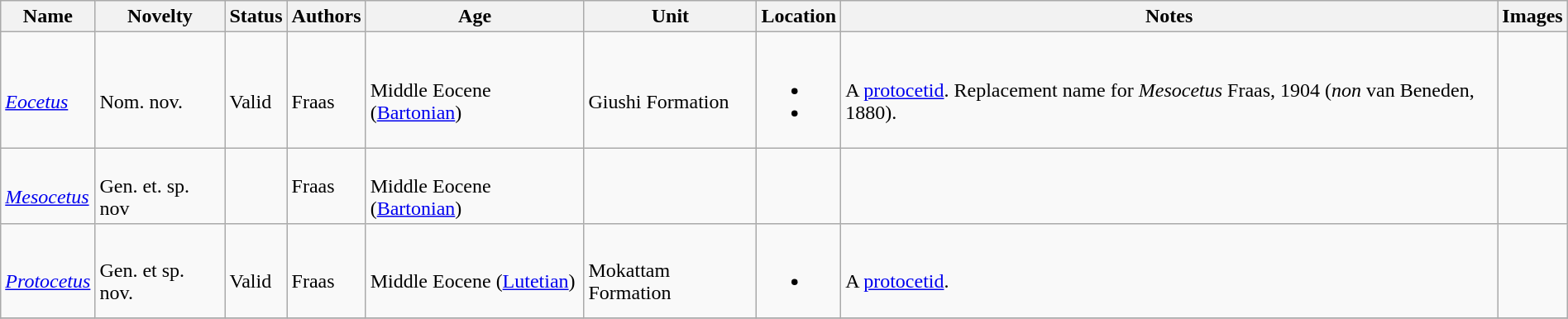<table class="wikitable sortable" align="center" width="100%">
<tr>
<th>Name</th>
<th>Novelty</th>
<th>Status</th>
<th>Authors</th>
<th>Age</th>
<th>Unit</th>
<th>Location</th>
<th>Notes</th>
<th>Images</th>
</tr>
<tr>
<td><br><em><a href='#'>Eocetus</a></em></td>
<td><br>Nom. nov.</td>
<td><br>Valid</td>
<td><br>Fraas</td>
<td><br>Middle Eocene (<a href='#'>Bartonian</a>)</td>
<td><br>Giushi Formation</td>
<td><br><ul><li></li><li></li></ul></td>
<td><br>A <a href='#'>protocetid</a>. Replacement name for <em>Mesocetus</em> Fraas, 1904 (<em>non</em> van Beneden, 1880).</td>
<td></td>
</tr>
<tr>
<td><br><em><a href='#'>Mesocetus</a></em></td>
<td><br>Gen. et. sp. nov</td>
<td></td>
<td>Fraas</td>
<td><br>Middle Eocene (<a href='#'>Bartonian</a>)</td>
<td></td>
<td></td>
<td></td>
<td></td>
</tr>
<tr>
<td><br><em><a href='#'>Protocetus</a></em></td>
<td><br>Gen. et sp. nov.</td>
<td><br>Valid</td>
<td><br>Fraas</td>
<td><br>Middle Eocene (<a href='#'>Lutetian</a>)</td>
<td><br>Mokattam Formation</td>
<td><br><ul><li></li></ul></td>
<td><br>A <a href='#'>protocetid</a>.</td>
<td></td>
</tr>
<tr>
</tr>
</table>
